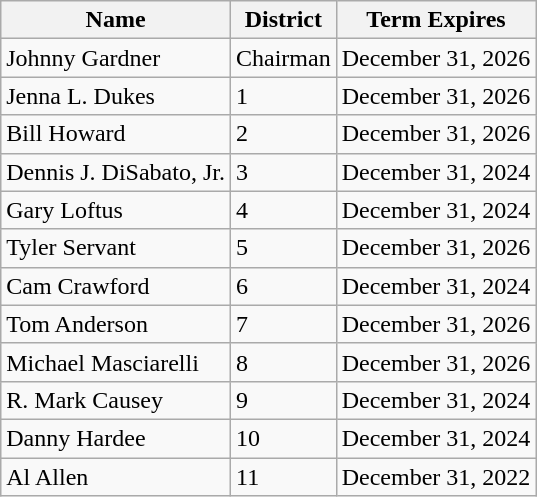<table class="wikitable">
<tr>
<th>Name</th>
<th>District</th>
<th>Term Expires</th>
</tr>
<tr>
<td>Johnny Gardner</td>
<td>Chairman</td>
<td>December 31, 2026</td>
</tr>
<tr>
<td>Jenna L. Dukes</td>
<td>1</td>
<td>December 31, 2026</td>
</tr>
<tr>
<td>Bill Howard</td>
<td>2</td>
<td>December 31, 2026</td>
</tr>
<tr>
<td>Dennis J. DiSabato, Jr.</td>
<td>3</td>
<td>December 31, 2024</td>
</tr>
<tr>
<td>Gary Loftus</td>
<td>4</td>
<td>December 31, 2024</td>
</tr>
<tr>
<td>Tyler Servant</td>
<td>5</td>
<td>December 31, 2026</td>
</tr>
<tr>
<td>Cam Crawford</td>
<td>6</td>
<td>December 31, 2024</td>
</tr>
<tr>
<td>Tom Anderson</td>
<td>7</td>
<td>December 31, 2026</td>
</tr>
<tr>
<td>Michael Masciarelli</td>
<td>8</td>
<td>December 31, 2026</td>
</tr>
<tr>
<td>R. Mark Causey</td>
<td>9</td>
<td>December 31, 2024</td>
</tr>
<tr>
<td>Danny Hardee</td>
<td>10</td>
<td>December 31, 2024</td>
</tr>
<tr>
<td>Al Allen</td>
<td>11</td>
<td>December 31, 2022</td>
</tr>
</table>
